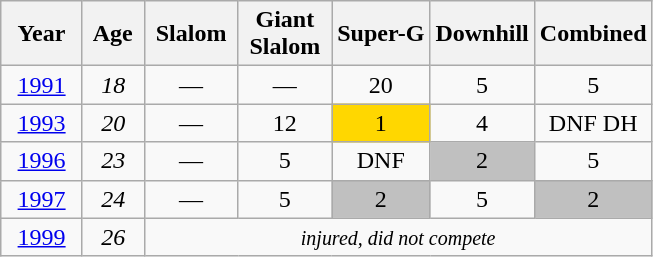<table class=wikitable style="text-align:center">
<tr>
<th>  Year  </th>
<th> Age </th>
<th> Slalom </th>
<th> Giant <br> Slalom </th>
<th>Super-G</th>
<th>Downhill</th>
<th>Combined</th>
</tr>
<tr>
<td><a href='#'>1991</a></td>
<td><em>18</em></td>
<td>—</td>
<td>—</td>
<td>20</td>
<td>5</td>
<td>5</td>
</tr>
<tr>
<td><a href='#'>1993</a></td>
<td><em>20</em></td>
<td>—</td>
<td>12</td>
<td style="background:gold;">1</td>
<td>4</td>
<td>DNF DH</td>
</tr>
<tr>
<td><a href='#'>1996</a></td>
<td><em>23</em></td>
<td>—</td>
<td>5</td>
<td>DNF</td>
<td style="background:silver;">2</td>
<td>5</td>
</tr>
<tr>
<td><a href='#'>1997</a></td>
<td><em>24</em></td>
<td>—</td>
<td>5</td>
<td style="background:silver;">2</td>
<td>5</td>
<td style="background:silver;">2</td>
</tr>
<tr>
<td><a href='#'>1999</a></td>
<td><em>26</em></td>
<td colspan=6><small><em>injured, did not compete</em></small></td>
</tr>
</table>
